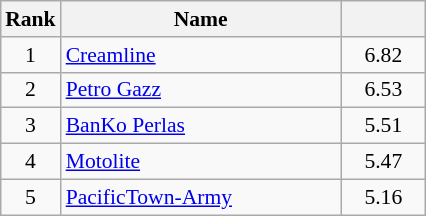<table class="wikitable" style="margin:0.5em auto;width=480;font-size:90%">
<tr>
<th width=30>Rank</th>
<th width=180>Name</th>
<th width=50></th>
</tr>
<tr>
<td align=center>1</td>
<td><a href='#'>Creamline</a></td>
<td align=center>6.82</td>
</tr>
<tr>
<td align=center>2</td>
<td><a href='#'>Petro Gazz</a></td>
<td align=center>6.53</td>
</tr>
<tr>
<td align=center>3</td>
<td><a href='#'>BanKo Perlas</a></td>
<td align=center>5.51</td>
</tr>
<tr>
<td align=center>4</td>
<td><a href='#'>Motolite</a></td>
<td align=center>5.47</td>
</tr>
<tr>
<td align=center>5</td>
<td><a href='#'>PacificTown-Army</a></td>
<td align=center>5.16</td>
</tr>
</table>
